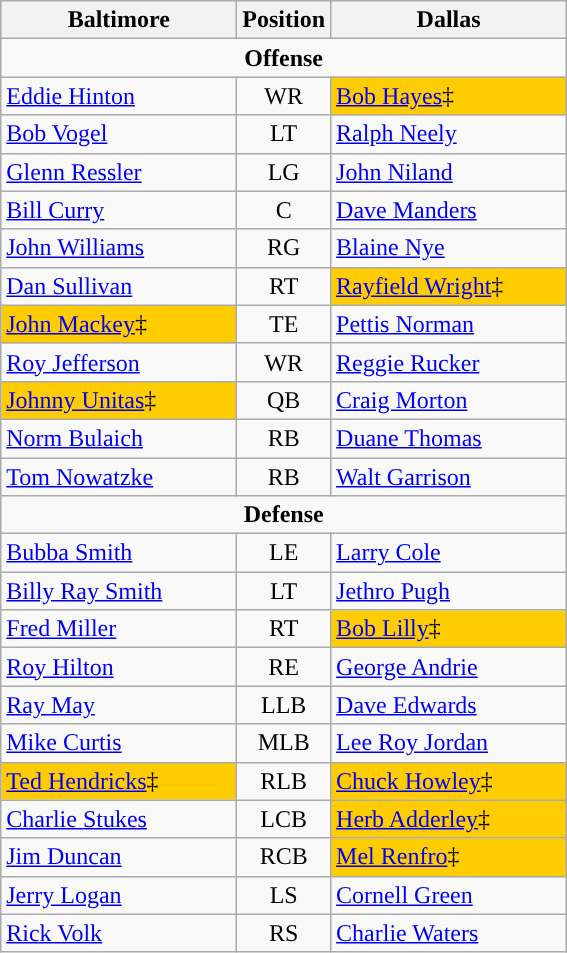<table class="wikitable">
<tr>
<th width="150px">Baltimore</th>
<th>Position</th>
<th width="150px">Dallas</th>
</tr>
<tr>
<td colspan="3" style="text-align:center;"><strong>Offense</strong></td>
</tr>
<tr>
<td><a href='#'>Eddie Hinton</a></td>
<td style="text-align:center;">WR</td>
<td bgcolor="#FFCC00"><a href='#'>Bob Hayes</a>‡</td>
</tr>
<tr>
<td><a href='#'>Bob Vogel</a></td>
<td style="text-align:center;">LT</td>
<td><a href='#'>Ralph Neely</a></td>
</tr>
<tr>
<td><a href='#'>Glenn Ressler</a></td>
<td style="text-align:center;">LG</td>
<td><a href='#'>John Niland</a></td>
</tr>
<tr>
<td><a href='#'>Bill Curry</a></td>
<td style="text-align:center;">C</td>
<td><a href='#'>Dave Manders</a></td>
</tr>
<tr>
<td><a href='#'>John Williams</a></td>
<td style="text-align:center;">RG</td>
<td><a href='#'>Blaine Nye</a></td>
</tr>
<tr>
<td><a href='#'>Dan Sullivan</a></td>
<td style="text-align:center;">RT</td>
<td bgcolor="#FFCC00"><a href='#'>Rayfield Wright</a>‡</td>
</tr>
<tr>
<td bgcolor="#FFCC00"><a href='#'>John Mackey</a>‡</td>
<td style="text-align:center;">TE</td>
<td><a href='#'>Pettis Norman</a></td>
</tr>
<tr>
<td><a href='#'>Roy Jefferson</a></td>
<td style="text-align:center;">WR</td>
<td><a href='#'>Reggie Rucker</a></td>
</tr>
<tr>
<td bgcolor="#FFCC00"><a href='#'>Johnny Unitas</a>‡</td>
<td style="text-align:center;">QB</td>
<td><a href='#'>Craig Morton</a></td>
</tr>
<tr>
<td><a href='#'>Norm Bulaich</a></td>
<td style="text-align:center;">RB</td>
<td><a href='#'>Duane Thomas</a></td>
</tr>
<tr>
<td><a href='#'>Tom Nowatzke</a></td>
<td style="text-align:center;">RB</td>
<td><a href='#'>Walt Garrison</a></td>
</tr>
<tr>
<td colspan="3" style="text-align:center;"><strong>Defense</strong></td>
</tr>
<tr>
<td><a href='#'>Bubba Smith</a></td>
<td style="text-align:center;">LE</td>
<td><a href='#'>Larry Cole</a></td>
</tr>
<tr>
<td><a href='#'>Billy Ray Smith</a></td>
<td style="text-align:center;">LT</td>
<td><a href='#'>Jethro Pugh</a></td>
</tr>
<tr>
<td><a href='#'>Fred Miller</a></td>
<td style="text-align:center;">RT</td>
<td bgcolor="#FFCC00"><a href='#'>Bob Lilly</a>‡</td>
</tr>
<tr>
<td><a href='#'>Roy Hilton</a></td>
<td style="text-align:center;">RE</td>
<td><a href='#'>George Andrie</a></td>
</tr>
<tr>
<td><a href='#'>Ray May</a></td>
<td style="text-align:center;">LLB</td>
<td><a href='#'>Dave Edwards</a></td>
</tr>
<tr>
<td><a href='#'>Mike Curtis</a></td>
<td style="text-align:center;">MLB</td>
<td><a href='#'>Lee Roy Jordan</a></td>
</tr>
<tr>
<td bgcolor="#FFCC00"><a href='#'>Ted Hendricks</a>‡</td>
<td style="text-align:center;">RLB</td>
<td bgcolor="#FFCC00"><a href='#'>Chuck Howley</a>‡</td>
</tr>
<tr>
<td><a href='#'>Charlie Stukes</a></td>
<td style="text-align:center;">LCB</td>
<td bgcolor="#FFCC00"><a href='#'>Herb Adderley</a>‡</td>
</tr>
<tr>
<td><a href='#'>Jim Duncan</a></td>
<td style="text-align:center;">RCB</td>
<td bgcolor="#FFCC00"><a href='#'>Mel Renfro</a>‡</td>
</tr>
<tr>
<td><a href='#'>Jerry Logan</a></td>
<td style="text-align:center;">LS</td>
<td><a href='#'>Cornell Green</a></td>
</tr>
<tr>
<td><a href='#'>Rick Volk</a></td>
<td style="text-align:center;">RS</td>
<td><a href='#'>Charlie Waters</a></td>
</tr>
</table>
